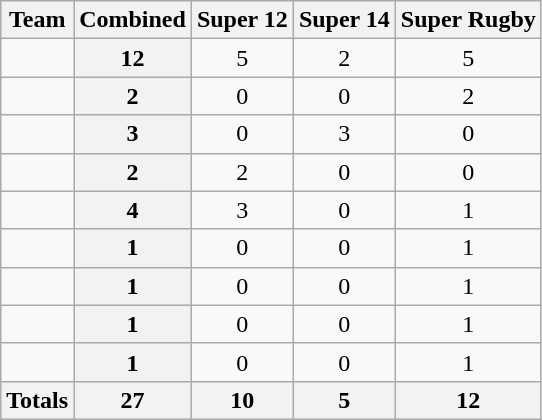<table class="wikitable sortable" style="text-align:center">
<tr>
<th class=unsortable>Team</th>
<th>Combined</th>
<th>Super 12</th>
<th>Super 14</th>
<th>Super Rugby</th>
</tr>
<tr>
<td align=left></td>
<th>12</th>
<td>5</td>
<td>2</td>
<td>5</td>
</tr>
<tr>
<td align=left></td>
<th>2</th>
<td>0</td>
<td>0</td>
<td>2</td>
</tr>
<tr>
<td align=left></td>
<th>3</th>
<td>0</td>
<td>3</td>
<td>0</td>
</tr>
<tr>
<td align=left></td>
<th>2</th>
<td>2</td>
<td>0</td>
<td>0</td>
</tr>
<tr>
<td align=left></td>
<th>4</th>
<td>3</td>
<td>0</td>
<td>1</td>
</tr>
<tr>
<td align=left></td>
<th>1</th>
<td>0</td>
<td>0</td>
<td>1</td>
</tr>
<tr>
<td align=left></td>
<th>1</th>
<td>0</td>
<td>0</td>
<td>1</td>
</tr>
<tr>
<td align=left></td>
<th>1</th>
<td>0</td>
<td>0</td>
<td>1</td>
</tr>
<tr>
<td align=left></td>
<th>1</th>
<td>0</td>
<td>0</td>
<td>1</td>
</tr>
<tr>
<th>Totals</th>
<th>27</th>
<th>10</th>
<th>5</th>
<th>12</th>
</tr>
</table>
